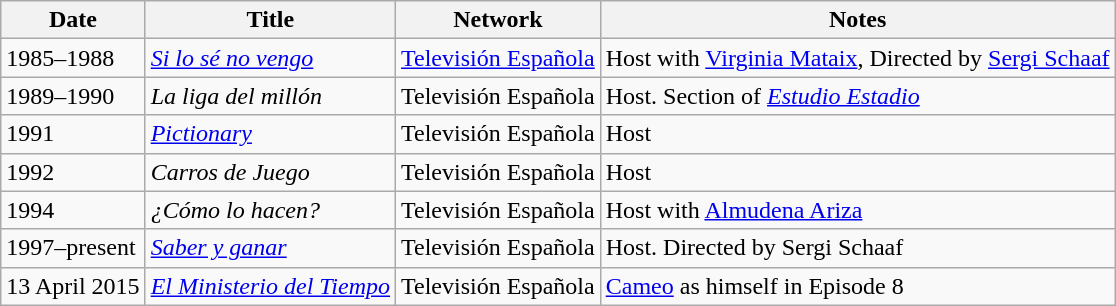<table class="wikitable sortable">
<tr>
<th class="unsortable">Date</th>
<th>Title</th>
<th>Network</th>
<th class="unsortable">Notes</th>
</tr>
<tr>
<td>1985–1988</td>
<td><em><a href='#'>Si lo sé no vengo</a></em></td>
<td><a href='#'>Televisión Española</a></td>
<td>Host with <a href='#'>Virginia Mataix</a>, Directed by <a href='#'>Sergi Schaaf</a></td>
</tr>
<tr>
<td>1989–1990</td>
<td><em>La liga del millón</em></td>
<td>Televisión Española</td>
<td>Host. Section of <em><a href='#'>Estudio Estadio</a></em></td>
</tr>
<tr>
<td>1991</td>
<td><em><a href='#'>Pictionary</a></em></td>
<td>Televisión Española</td>
<td>Host</td>
</tr>
<tr>
<td>1992</td>
<td><em>Carros de Juego</em></td>
<td>Televisión Española</td>
<td>Host</td>
</tr>
<tr>
<td>1994</td>
<td><em>¿Cómo lo hacen?</em></td>
<td>Televisión Española</td>
<td>Host with <a href='#'>Almudena Ariza</a></td>
</tr>
<tr>
<td>1997–present</td>
<td><em><a href='#'>Saber y ganar</a></em></td>
<td>Televisión Española</td>
<td>Host. Directed by Sergi Schaaf</td>
</tr>
<tr>
<td>13 April 2015</td>
<td><em><a href='#'>El Ministerio del Tiempo</a></em></td>
<td>Televisión Española</td>
<td><a href='#'>Cameo</a> as himself in Episode 8</td>
</tr>
</table>
